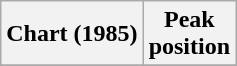<table class="wikitable sortable plainrowheaders">
<tr>
<th>Chart (1985)</th>
<th>Peak<br>position</th>
</tr>
<tr>
</tr>
</table>
